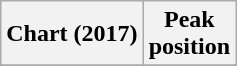<table class="wikitable plainrowheaders">
<tr>
<th>Chart (2017)</th>
<th>Peak<br>position</th>
</tr>
<tr>
</tr>
</table>
